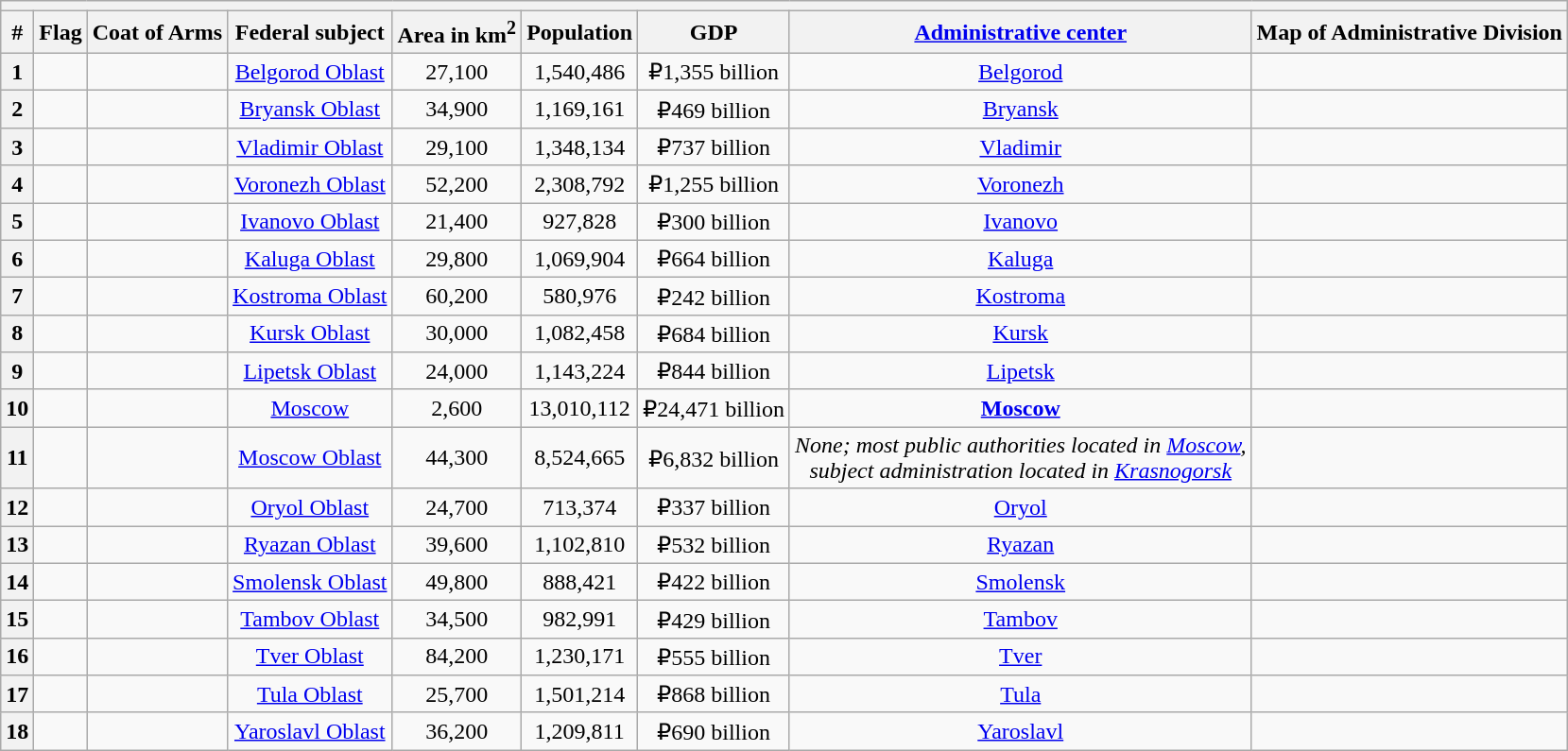<table class="wikitable sortable" style="text-align: center;">
<tr>
<th colspan="9"></th>
</tr>
<tr>
<th>#</th>
<th>Flag</th>
<th>Coat of Arms</th>
<th>Federal subject</th>
<th>Area in km<sup>2</sup></th>
<th>Population</th>
<th>GDP</th>
<th><a href='#'>Administrative center</a></th>
<th>Map of Administrative Division</th>
</tr>
<tr>
<th>1</th>
<td></td>
<td></td>
<td><a href='#'>Belgorod Oblast</a></td>
<td>27,100</td>
<td>1,540,486</td>
<td>₽1,355 billion</td>
<td><a href='#'>Belgorod</a></td>
<td></td>
</tr>
<tr>
<th>2</th>
<td></td>
<td></td>
<td><a href='#'>Bryansk Oblast</a></td>
<td>34,900</td>
<td>1,169,161</td>
<td>₽469 billion</td>
<td><a href='#'>Bryansk</a></td>
<td></td>
</tr>
<tr>
<th>3</th>
<td></td>
<td></td>
<td><a href='#'>Vladimir Oblast</a></td>
<td>29,100</td>
<td>1,348,134</td>
<td>₽737 billion</td>
<td><a href='#'>Vladimir</a></td>
<td></td>
</tr>
<tr>
<th>4</th>
<td></td>
<td></td>
<td><a href='#'>Voronezh Oblast</a></td>
<td>52,200</td>
<td>2,308,792</td>
<td>₽1,255 billion</td>
<td><a href='#'>Voronezh</a></td>
<td></td>
</tr>
<tr>
<th>5</th>
<td></td>
<td></td>
<td><a href='#'>Ivanovo Oblast</a></td>
<td>21,400</td>
<td>927,828</td>
<td>₽300 billion</td>
<td><a href='#'>Ivanovo</a></td>
<td></td>
</tr>
<tr>
<th>6</th>
<td></td>
<td></td>
<td><a href='#'>Kaluga Oblast</a></td>
<td>29,800</td>
<td>1,069,904</td>
<td>₽664 billion</td>
<td><a href='#'>Kaluga</a></td>
<td></td>
</tr>
<tr>
<th>7</th>
<td></td>
<td></td>
<td><a href='#'>Kostroma Oblast</a></td>
<td>60,200</td>
<td>580,976</td>
<td>₽242 billion</td>
<td><a href='#'>Kostroma</a></td>
<td></td>
</tr>
<tr>
<th>8</th>
<td></td>
<td></td>
<td><a href='#'>Kursk Oblast</a></td>
<td>30,000</td>
<td>1,082,458</td>
<td>₽684 billion</td>
<td><a href='#'>Kursk</a></td>
<td></td>
</tr>
<tr>
<th>9</th>
<td></td>
<td></td>
<td><a href='#'>Lipetsk Oblast</a></td>
<td>24,000</td>
<td>1,143,224</td>
<td>₽844 billion</td>
<td><a href='#'>Lipetsk</a></td>
<td></td>
</tr>
<tr>
<th>10</th>
<td></td>
<td></td>
<td><a href='#'>Moscow</a></td>
<td>2,600</td>
<td>13,010,112</td>
<td>₽24,471 billion</td>
<td><strong><a href='#'>Moscow</a></strong></td>
<td></td>
</tr>
<tr>
<th>11</th>
<td></td>
<td></td>
<td><a href='#'>Moscow Oblast</a></td>
<td>44,300</td>
<td>8,524,665</td>
<td>₽6,832 billion</td>
<td><em>None; most public authorities located in <a href='#'>Moscow</a>,<br>subject administration located in <a href='#'>Krasnogorsk</a></em></td>
<td></td>
</tr>
<tr>
<th>12</th>
<td></td>
<td></td>
<td><a href='#'>Oryol Oblast</a></td>
<td>24,700</td>
<td>713,374</td>
<td>₽337 billion</td>
<td><a href='#'>Oryol</a></td>
<td></td>
</tr>
<tr>
<th>13</th>
<td></td>
<td></td>
<td><a href='#'>Ryazan Oblast</a></td>
<td>39,600</td>
<td>1,102,810</td>
<td>₽532 billion</td>
<td><a href='#'>Ryazan</a></td>
<td></td>
</tr>
<tr>
<th>14</th>
<td></td>
<td></td>
<td><a href='#'>Smolensk Oblast</a></td>
<td>49,800</td>
<td>888,421</td>
<td>₽422 billion</td>
<td><a href='#'>Smolensk</a></td>
<td></td>
</tr>
<tr>
<th>15</th>
<td></td>
<td></td>
<td><a href='#'>Tambov Oblast</a></td>
<td>34,500</td>
<td>982,991</td>
<td>₽429 billion</td>
<td><a href='#'>Tambov</a></td>
<td></td>
</tr>
<tr>
<th>16</th>
<td></td>
<td></td>
<td><a href='#'>Tver Oblast</a></td>
<td>84,200</td>
<td>1,230,171</td>
<td>₽555 billion</td>
<td><a href='#'>Tver</a></td>
<td></td>
</tr>
<tr>
<th>17</th>
<td></td>
<td></td>
<td><a href='#'>Tula Oblast</a></td>
<td>25,700</td>
<td>1,501,214</td>
<td>₽868 billion</td>
<td><a href='#'>Tula</a></td>
<td></td>
</tr>
<tr>
<th>18</th>
<td></td>
<td></td>
<td><a href='#'>Yaroslavl Oblast</a></td>
<td>36,200</td>
<td>1,209,811</td>
<td>₽690 billion</td>
<td><a href='#'>Yaroslavl</a></td>
<td></td>
</tr>
</table>
